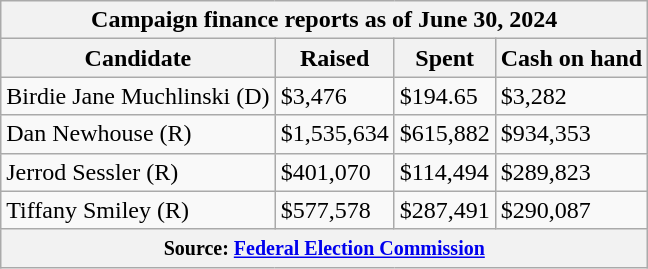<table class="wikitable sortable">
<tr>
<th colspan=4>Campaign finance reports as of June 30, 2024</th>
</tr>
<tr style="text-align:center;">
<th>Candidate</th>
<th>Raised</th>
<th>Spent</th>
<th>Cash on hand</th>
</tr>
<tr>
<td>Birdie Jane Muchlinski (D)</td>
<td>$3,476</td>
<td>$194.65</td>
<td>$3,282</td>
</tr>
<tr>
<td>Dan Newhouse (R)</td>
<td>$1,535,634</td>
<td>$615,882</td>
<td>$934,353</td>
</tr>
<tr>
<td>Jerrod Sessler (R)</td>
<td>$401,070</td>
<td>$114,494</td>
<td>$289,823</td>
</tr>
<tr>
<td>Tiffany Smiley (R)</td>
<td>$577,578</td>
<td>$287,491</td>
<td>$290,087</td>
</tr>
<tr>
<th colspan="4"><small>Source: <a href='#'>Federal Election Commission</a></small></th>
</tr>
</table>
